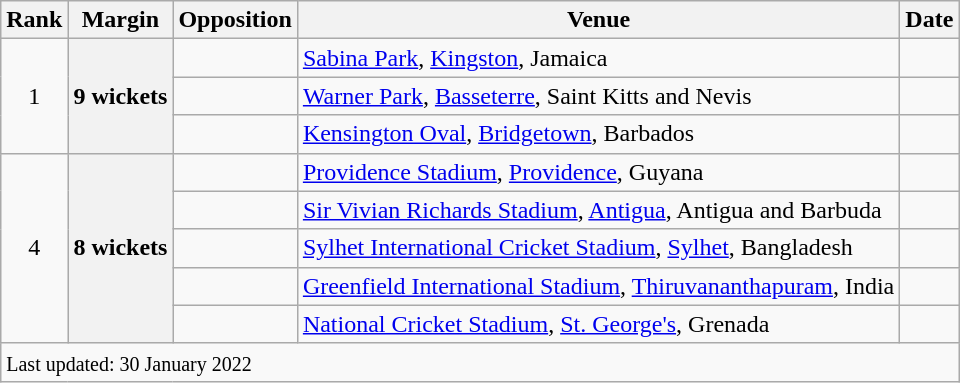<table class="wikitable plainrowheaders sortable">
<tr>
<th scope=col>Rank</th>
<th scope=col>Margin</th>
<th scope=col>Opposition</th>
<th scope=col>Venue</th>
<th scope=col>Date</th>
</tr>
<tr>
<td align=center rowspan=3>1</td>
<th scope=row style=text-align:center rowspan=3>9 wickets</th>
<td></td>
<td><a href='#'>Sabina Park</a>, <a href='#'>Kingston</a>, Jamaica</td>
<td></td>
</tr>
<tr>
<td></td>
<td><a href='#'>Warner Park</a>, <a href='#'>Basseterre</a>, Saint Kitts and Nevis</td>
<td></td>
</tr>
<tr>
<td></td>
<td><a href='#'>Kensington Oval</a>, <a href='#'>Bridgetown</a>, Barbados</td>
<td></td>
</tr>
<tr>
<td align=center rowspan=5>4</td>
<th scope=row style=text-align:center rowspan=5>8 wickets</th>
<td></td>
<td><a href='#'>Providence Stadium</a>, <a href='#'>Providence</a>, Guyana</td>
<td> </td>
</tr>
<tr>
<td></td>
<td><a href='#'>Sir Vivian Richards Stadium</a>, <a href='#'>Antigua</a>, Antigua and Barbuda</td>
<td></td>
</tr>
<tr>
<td></td>
<td><a href='#'>Sylhet International Cricket Stadium</a>, <a href='#'>Sylhet</a>, Bangladesh</td>
<td></td>
</tr>
<tr>
<td></td>
<td><a href='#'>Greenfield International Stadium</a>, <a href='#'>Thiruvananthapuram</a>, India</td>
<td></td>
</tr>
<tr>
<td></td>
<td><a href='#'>National Cricket Stadium</a>, <a href='#'>St. George's</a>, Grenada</td>
<td></td>
</tr>
<tr class=sortbottom>
<td colspan=5><small>Last updated: 30 January 2022</small></td>
</tr>
</table>
